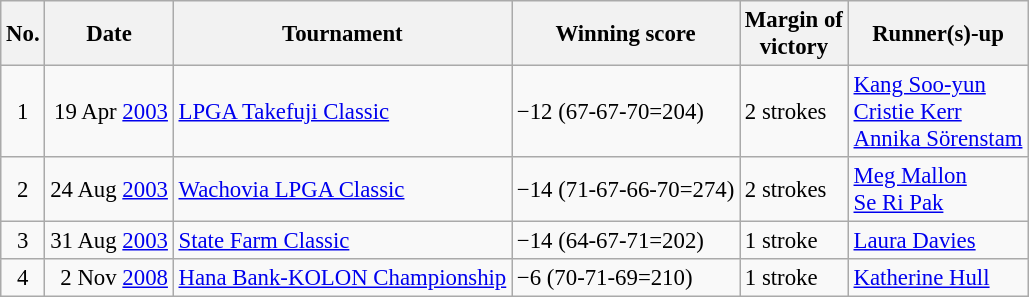<table class="wikitable" style="font-size:95%;">
<tr>
<th>No.</th>
<th>Date</th>
<th>Tournament</th>
<th>Winning score</th>
<th>Margin of<br>victory</th>
<th>Runner(s)-up</th>
</tr>
<tr>
<td align=center>1</td>
<td align=right>19 Apr <a href='#'>2003</a></td>
<td><a href='#'>LPGA Takefuji Classic</a></td>
<td>−12 (67-67-70=204)</td>
<td>2 strokes</td>
<td> <a href='#'>Kang Soo-yun</a><br> <a href='#'>Cristie Kerr</a><br> <a href='#'>Annika Sörenstam</a></td>
</tr>
<tr>
<td align=center>2</td>
<td align=right>24 Aug <a href='#'>2003</a></td>
<td><a href='#'>Wachovia LPGA Classic</a></td>
<td>−14 (71-67-66-70=274)</td>
<td>2 strokes</td>
<td> <a href='#'>Meg Mallon</a><br> <a href='#'>Se Ri Pak</a></td>
</tr>
<tr>
<td align=center>3</td>
<td align=right>31 Aug <a href='#'>2003</a></td>
<td><a href='#'>State Farm Classic</a></td>
<td>−14 (64-67-71=202)</td>
<td>1 stroke</td>
<td> <a href='#'>Laura Davies</a></td>
</tr>
<tr>
<td align=center>4</td>
<td align=right>2 Nov <a href='#'>2008</a></td>
<td><a href='#'>Hana Bank-KOLON Championship</a></td>
<td>−6 (70-71-69=210)</td>
<td>1 stroke</td>
<td> <a href='#'>Katherine Hull</a></td>
</tr>
</table>
